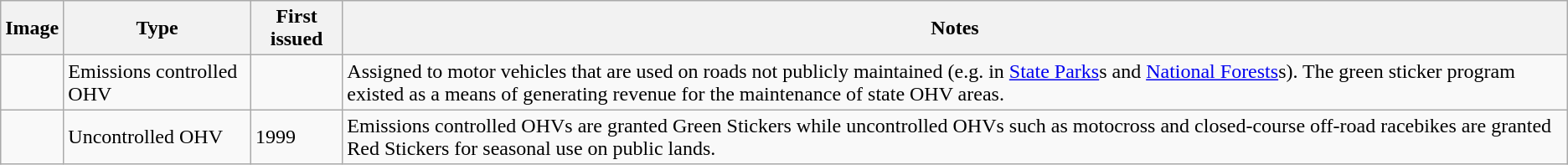<table class="wikitable">
<tr>
<th>Image</th>
<th>Type</th>
<th>First issued</th>
<th>Notes</th>
</tr>
<tr>
<td></td>
<td>Emissions controlled OHV</td>
<td></td>
<td>Assigned to motor vehicles that are used on roads not publicly maintained (e.g. in <a href='#'>State Parks</a>s and <a href='#'>National Forests</a>s). The green sticker program existed as a means of generating revenue for the maintenance of state OHV areas.</td>
</tr>
<tr>
<td></td>
<td>Uncontrolled OHV</td>
<td>1999</td>
<td>Emissions controlled OHVs are granted Green Stickers while uncontrolled OHVs such as motocross and closed-course off-road racebikes are granted Red Stickers for seasonal use on public lands.</td>
</tr>
</table>
